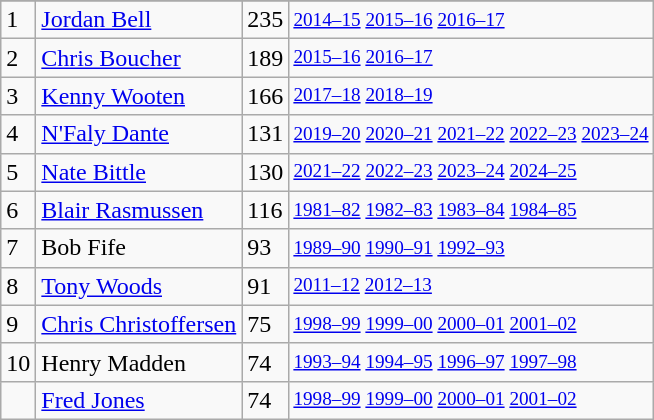<table class="wikitable">
<tr>
</tr>
<tr>
<td>1</td>
<td><a href='#'>Jordan Bell</a></td>
<td>235</td>
<td style="font-size:80%;"><a href='#'>2014–15</a> <a href='#'>2015–16</a> <a href='#'>2016–17</a></td>
</tr>
<tr>
<td>2</td>
<td><a href='#'>Chris Boucher</a></td>
<td>189</td>
<td style="font-size:80%;"><a href='#'>2015–16</a> <a href='#'>2016–17</a></td>
</tr>
<tr>
<td>3</td>
<td><a href='#'>Kenny Wooten</a></td>
<td>166</td>
<td style="font-size:80%;"><a href='#'>2017–18</a> <a href='#'>2018–19</a></td>
</tr>
<tr>
<td>4</td>
<td><a href='#'>N'Faly Dante</a></td>
<td>131</td>
<td style="font-size:80%;"><a href='#'>2019–20</a> <a href='#'>2020–21</a> <a href='#'>2021–22</a> <a href='#'>2022–23</a> <a href='#'>2023–24</a></td>
</tr>
<tr>
<td>5</td>
<td><a href='#'>Nate Bittle</a></td>
<td>130</td>
<td style="font-size:80%;"><a href='#'>2021–22</a> <a href='#'>2022–23</a> <a href='#'>2023–24</a> <a href='#'>2024–25</a></td>
</tr>
<tr>
<td>6</td>
<td><a href='#'>Blair Rasmussen</a></td>
<td>116</td>
<td style="font-size:80%;"><a href='#'>1981–82</a> <a href='#'>1982–83</a> <a href='#'>1983–84</a> <a href='#'>1984–85</a></td>
</tr>
<tr>
<td>7</td>
<td>Bob Fife</td>
<td>93</td>
<td style="font-size:80%;"><a href='#'>1989–90</a> <a href='#'>1990–91</a> <a href='#'>1992–93</a></td>
</tr>
<tr>
<td>8</td>
<td><a href='#'>Tony Woods</a></td>
<td>91</td>
<td style="font-size:80%;"><a href='#'>2011–12</a> <a href='#'>2012–13</a></td>
</tr>
<tr>
<td>9</td>
<td><a href='#'>Chris Christoffersen</a></td>
<td>75</td>
<td style="font-size:80%;"><a href='#'>1998–99</a> <a href='#'>1999–00</a> <a href='#'>2000–01</a> <a href='#'>2001–02</a></td>
</tr>
<tr>
<td>10</td>
<td>Henry Madden</td>
<td>74</td>
<td style="font-size:80%;"><a href='#'>1993–94</a> <a href='#'>1994–95</a> <a href='#'>1996–97</a> <a href='#'>1997–98</a></td>
</tr>
<tr>
<td></td>
<td><a href='#'>Fred Jones</a></td>
<td>74</td>
<td style="font-size:80%;"><a href='#'>1998–99</a> <a href='#'>1999–00</a> <a href='#'>2000–01</a> <a href='#'>2001–02</a></td>
</tr>
</table>
